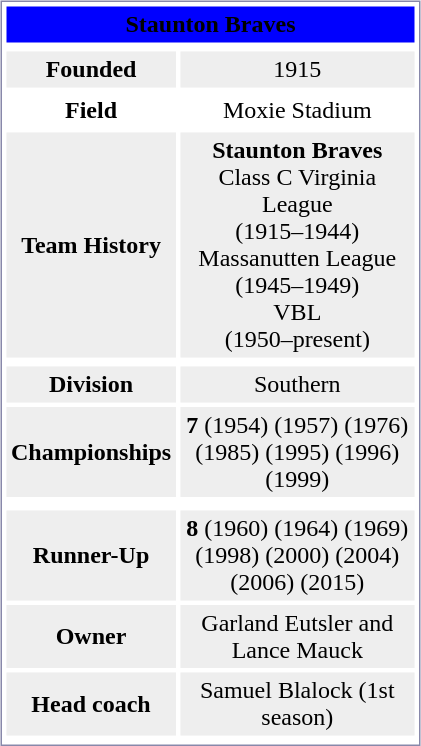<table style="margin:5px; border:1px solid #8888AA;" align=right cellpadding=3 cellspacing=3 width=280>
<tr align="center" bgcolor="#0000ff">
<td colspan=2><span><strong>Staunton Braves</strong></span></td>
</tr>
<tr align="center">
</tr>
<tr align="center" bgcolor="#eeeeee">
<td><strong>Founded</strong></td>
<td>1915</td>
</tr>
<tr align="center">
<td><strong>Field</strong></td>
<td>Moxie Stadium</td>
</tr>
<tr align="center" bgcolor="#eeeeee">
<td><strong>Team History</strong></td>
<td><strong>Staunton Braves</strong> <br> Class C Virginia League <br> (1915–1944) <br> Massanutten League <br> (1945–1949) <br> VBL <br> (1950–present)</td>
</tr>
<tr align="center">
</tr>
<tr align="center" bgcolor="#eeeeee">
<td><strong>Division</strong></td>
<td>Southern</td>
</tr>
<tr align="center" bgcolor="#eeeeee">
<td><strong>Championships</strong></td>
<td><strong>7</strong> (1954) (1957) (1976) (1985) (1995) (1996) (1999)</td>
</tr>
<tr align="center">
</tr>
<tr align="center">
</tr>
<tr align="center" bgcolor="#eeeeee">
<td><strong>Runner-Up</strong></td>
<td><strong>8</strong> (1960) (1964) (1969) (1998) (2000) (2004) (2006) (2015)</td>
</tr>
<tr align="center" bgcolor="#eeeeee">
<td><strong>Owner</strong></td>
<td>Garland Eutsler and Lance Mauck</td>
</tr>
<tr align="center" bgcolor="#eeeeee">
<td><strong>Head coach</strong></td>
<td>Samuel Blalock (1st season)</td>
</tr>
<tr align="center">
</tr>
</table>
